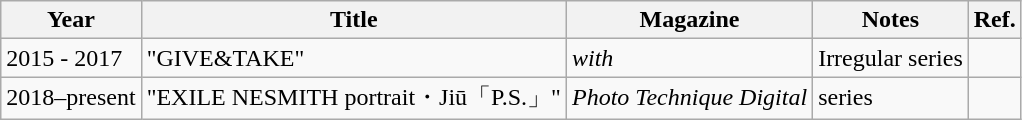<table class="wikitable">
<tr>
<th>Year</th>
<th>Title</th>
<th>Magazine</th>
<th>Notes</th>
<th>Ref.</th>
</tr>
<tr>
<td>2015 - 2017</td>
<td>"GIVE&TAKE"</td>
<td><em>with</em></td>
<td>Irregular series</td>
<td></td>
</tr>
<tr>
<td>2018–present</td>
<td>"EXILE NESMITH portrait・Jiū「P.S.」"</td>
<td><em>Photo Technique Digital</em></td>
<td>series</td>
<td></td>
</tr>
</table>
